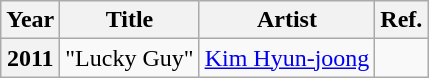<table class="wikitable plainrowheaders">
<tr>
<th scope="col">Year</th>
<th scope="col">Title</th>
<th scope="col">Artist</th>
<th scope="col">Ref.</th>
</tr>
<tr>
<th scope="row">2011</th>
<td>"Lucky Guy"</td>
<td><a href='#'>Kim Hyun-joong</a></td>
<td align="center"></td>
</tr>
</table>
